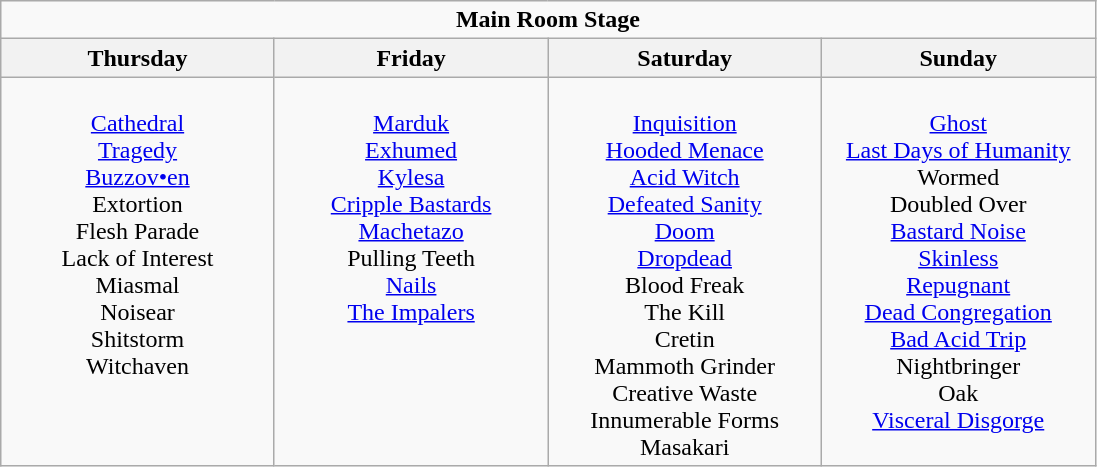<table class="wikitable">
<tr>
<td colspan="4" align="center"><strong>Main Room Stage</strong></td>
</tr>
<tr>
<th>Thursday</th>
<th>Friday</th>
<th>Saturday</th>
<th>Sunday</th>
</tr>
<tr>
<td valign="top" align="center" width=175><br><a href='#'>Cathedral</a><br>
<a href='#'>Tragedy</a><br>
<a href='#'>Buzzov•en</a><br>
Extortion<br>
Flesh Parade<br>
Lack of Interest<br>
Miasmal<br>
Noisear<br>
Shitstorm<br>
Witchaven</td>
<td valign="top" align="center" width=175><br><a href='#'>Marduk</a><br>
<a href='#'>Exhumed</a><br>
<a href='#'>Kylesa</a><br>
<a href='#'>Cripple Bastards</a><br>
<a href='#'>Machetazo</a><br>
Pulling Teeth<br>
<a href='#'>Nails</a><br>
<a href='#'>The Impalers</a></td>
<td valign="top" align="center" width=175><br><a href='#'>Inquisition</a><br>
<a href='#'>Hooded Menace</a><br>
<a href='#'>Acid Witch</a><br>
<a href='#'>Defeated Sanity</a><br>
<a href='#'>Doom</a><br>
<a href='#'>Dropdead</a><br>
Blood Freak<br>
The Kill<br>
Cretin<br>
Mammoth Grinder<br>
Creative Waste<br>
Innumerable Forms<br>
Masakari</td>
<td valign="top" align="center" width=175><br><a href='#'>Ghost</a><br>
<a href='#'>Last Days of Humanity</a><br>
Wormed<br>
Doubled Over<br>
<a href='#'>Bastard Noise</a><br>
<a href='#'>Skinless</a><br>
<a href='#'>Repugnant</a><br>
<a href='#'>Dead Congregation</a><br>
<a href='#'>Bad Acid Trip</a><br>
Nightbringer<br>
Oak<br>
<a href='#'>Visceral Disgorge</a></td>
</tr>
</table>
